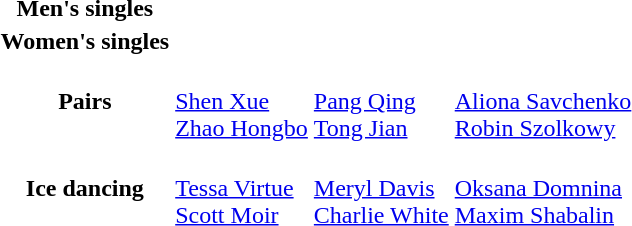<table>
<tr>
<th scope="row">Men's singles<br></th>
<td></td>
<td></td>
<td></td>
</tr>
<tr>
<th scope="row">Women's singles<br></th>
<td></td>
<td></td>
<td></td>
</tr>
<tr>
<th scope="row">Pairs<br></th>
<td><br><a href='#'>Shen Xue</a><br><a href='#'>Zhao Hongbo</a></td>
<td><br><a href='#'>Pang Qing</a><br><a href='#'>Tong Jian</a></td>
<td><br><a href='#'>Aliona Savchenko</a><br><a href='#'>Robin Szolkowy</a></td>
</tr>
<tr>
<th scope="row">Ice dancing<br></th>
<td><br><a href='#'>Tessa Virtue</a><br><a href='#'>Scott Moir</a></td>
<td><br><a href='#'>Meryl Davis</a><br><a href='#'>Charlie White</a></td>
<td><br><a href='#'>Oksana Domnina</a><br><a href='#'>Maxim Shabalin</a></td>
</tr>
</table>
